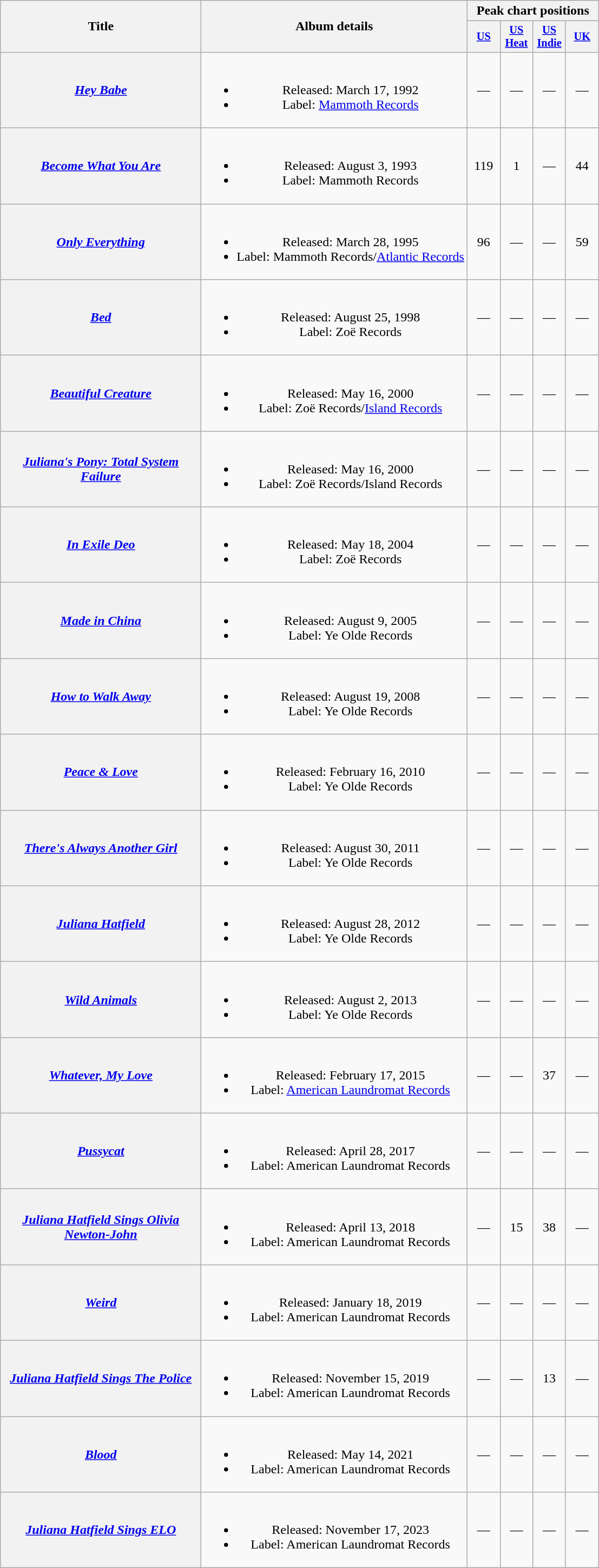<table class="wikitable plainrowheaders" style="text-align:center;">
<tr>
<th scope="col" rowspan="2" style="width:15em;">Title</th>
<th scope="col" rowspan="2">Album details</th>
<th scope="col" colspan="4">Peak chart positions</th>
</tr>
<tr>
<th scope="col" style="width:2.5em;font-size:85%;"><a href='#'>US</a><br></th>
<th scope="col" style="width:2.5em;font-size:85%;"><a href='#'>US<br>Heat</a><br></th>
<th scope="col" style="width:2.5em;font-size:85%;"><a href='#'>US<br>Indie</a><br></th>
<th scope="col" style="width:2.5em;font-size:85%;"><a href='#'>UK</a><br></th>
</tr>
<tr>
<th scope="row"><em><a href='#'>Hey Babe</a></em></th>
<td><br><ul><li>Released: March 17, 1992</li><li>Label: <a href='#'>Mammoth Records</a></li></ul></td>
<td>—</td>
<td>—</td>
<td>—</td>
<td>—</td>
</tr>
<tr>
<th scope="row"><em><a href='#'>Become What You Are</a></em></th>
<td><br><ul><li>Released: August 3, 1993</li><li>Label: Mammoth Records</li></ul></td>
<td>119</td>
<td>1</td>
<td>—</td>
<td>44</td>
</tr>
<tr>
<th scope="row"><em><a href='#'>Only Everything</a></em></th>
<td><br><ul><li>Released: March 28, 1995</li><li>Label: Mammoth Records/<a href='#'>Atlantic Records</a></li></ul></td>
<td>96</td>
<td>—</td>
<td>—</td>
<td>59</td>
</tr>
<tr>
<th scope="row"><em><a href='#'>Bed</a></em></th>
<td><br><ul><li>Released: August 25, 1998</li><li>Label: Zoë Records</li></ul></td>
<td>—</td>
<td>—</td>
<td>—</td>
<td>—</td>
</tr>
<tr>
<th scope="row"><em><a href='#'>Beautiful Creature</a></em></th>
<td><br><ul><li>Released: May 16, 2000</li><li>Label: Zoë Records/<a href='#'>Island Records</a></li></ul></td>
<td>—</td>
<td>—</td>
<td>—</td>
<td>—</td>
</tr>
<tr>
<th scope="row"><em><a href='#'>Juliana's Pony: Total System Failure</a></em></th>
<td><br><ul><li>Released: May 16, 2000</li><li>Label: Zoë Records/Island Records</li></ul></td>
<td>—</td>
<td>—</td>
<td>—</td>
<td>—</td>
</tr>
<tr>
<th scope="row"><em><a href='#'>In Exile Deo</a></em></th>
<td><br><ul><li>Released: May 18, 2004</li><li>Label: Zoë Records</li></ul></td>
<td>—</td>
<td>—</td>
<td>—</td>
<td>—</td>
</tr>
<tr>
<th scope="row"><em><a href='#'>Made in China</a></em></th>
<td><br><ul><li>Released: August 9, 2005</li><li>Label: Ye Olde Records</li></ul></td>
<td>—</td>
<td>—</td>
<td>—</td>
<td>—</td>
</tr>
<tr>
<th scope="row"><em><a href='#'>How to Walk Away</a></em></th>
<td><br><ul><li>Released: August 19, 2008</li><li>Label: Ye Olde Records</li></ul></td>
<td>—</td>
<td>—</td>
<td>—</td>
<td>—</td>
</tr>
<tr>
<th scope="row"><em><a href='#'>Peace & Love</a></em></th>
<td><br><ul><li>Released: February 16, 2010</li><li>Label: Ye Olde Records</li></ul></td>
<td>—</td>
<td>—</td>
<td>—</td>
<td>—</td>
</tr>
<tr>
<th scope="row"><em><a href='#'>There's Always Another Girl</a></em></th>
<td><br><ul><li>Released: August 30, 2011</li><li>Label: Ye Olde Records</li></ul></td>
<td>—</td>
<td>—</td>
<td>—</td>
<td>—</td>
</tr>
<tr>
<th scope="row"><em><a href='#'>Juliana Hatfield</a></em></th>
<td><br><ul><li>Released: August 28, 2012</li><li>Label: Ye Olde Records</li></ul></td>
<td>—</td>
<td>—</td>
<td>—</td>
<td>—</td>
</tr>
<tr>
<th scope="row"><em><a href='#'>Wild Animals</a></em></th>
<td><br><ul><li>Released: August 2, 2013</li><li>Label: Ye Olde Records</li></ul></td>
<td>—</td>
<td>—</td>
<td>—</td>
<td>—</td>
</tr>
<tr>
<th scope="row"><em><a href='#'>Whatever, My Love</a></em></th>
<td><br><ul><li>Released: February 17, 2015</li><li>Label: <a href='#'>American Laundromat Records</a></li></ul></td>
<td>—</td>
<td>—</td>
<td>37</td>
<td>—</td>
</tr>
<tr>
<th scope="row"><em><a href='#'>Pussycat</a></em></th>
<td><br><ul><li>Released: April 28, 2017</li><li>Label: American Laundromat Records</li></ul></td>
<td>—</td>
<td>—</td>
<td>—</td>
<td>—</td>
</tr>
<tr>
<th scope="row"><em><a href='#'>Juliana Hatfield Sings Olivia Newton-John</a></em></th>
<td><br><ul><li>Released: April 13, 2018</li><li>Label: American Laundromat Records</li></ul></td>
<td>—</td>
<td>15</td>
<td>38</td>
<td>—</td>
</tr>
<tr>
<th scope="row"><em><a href='#'>Weird</a></em></th>
<td><br><ul><li>Released: January 18, 2019</li><li>Label: American Laundromat Records</li></ul></td>
<td>—</td>
<td>—</td>
<td>—</td>
<td>—</td>
</tr>
<tr>
<th scope="row"><em><a href='#'>Juliana Hatfield Sings The Police</a></em></th>
<td><br><ul><li>Released: November 15, 2019</li><li>Label: American Laundromat Records</li></ul></td>
<td>—</td>
<td>—</td>
<td>13</td>
<td>—</td>
</tr>
<tr>
<th scope="row"><em><a href='#'>Blood</a></em></th>
<td><br><ul><li>Released: May 14, 2021</li><li>Label: American Laundromat Records</li></ul></td>
<td>—</td>
<td>—</td>
<td>—</td>
<td>—</td>
</tr>
<tr>
<th scope="row"><em><a href='#'>Juliana Hatfield Sings ELO</a></em></th>
<td><br><ul><li>Released: November 17, 2023</li><li>Label: American Laundromat Records</li></ul></td>
<td>—</td>
<td>—</td>
<td>—</td>
<td>—</td>
</tr>
</table>
